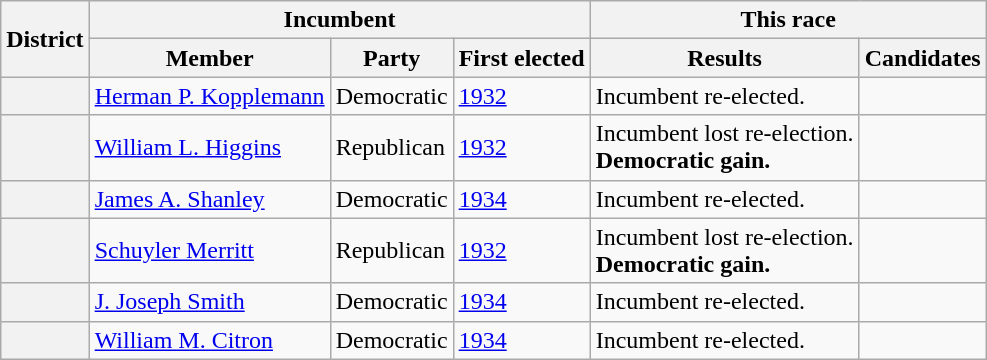<table class=wikitable>
<tr>
<th rowspan=2>District</th>
<th colspan=3>Incumbent</th>
<th colspan=2>This race</th>
</tr>
<tr>
<th>Member</th>
<th>Party</th>
<th>First elected</th>
<th>Results</th>
<th>Candidates</th>
</tr>
<tr>
<th></th>
<td><a href='#'>Herman P. Kopplemann</a></td>
<td>Democratic</td>
<td><a href='#'>1932</a></td>
<td>Incumbent re-elected.</td>
<td nowrap></td>
</tr>
<tr>
<th></th>
<td><a href='#'>William L. Higgins</a></td>
<td>Republican</td>
<td><a href='#'>1932</a></td>
<td>Incumbent lost re-election.<br><strong>Democratic gain.</strong></td>
<td nowrap></td>
</tr>
<tr>
<th></th>
<td><a href='#'>James A. Shanley</a></td>
<td>Democratic</td>
<td><a href='#'>1934</a></td>
<td>Incumbent re-elected.</td>
<td nowrap></td>
</tr>
<tr>
<th></th>
<td><a href='#'>Schuyler Merritt</a></td>
<td>Republican</td>
<td><a href='#'>1932</a></td>
<td>Incumbent lost re-election.<br><strong>Democratic gain.</strong></td>
<td nowrap></td>
</tr>
<tr>
<th></th>
<td><a href='#'>J. Joseph Smith</a></td>
<td>Democratic</td>
<td><a href='#'>1934</a></td>
<td>Incumbent re-elected.</td>
<td nowrap></td>
</tr>
<tr>
<th></th>
<td><a href='#'>William M. Citron</a></td>
<td>Democratic</td>
<td><a href='#'>1934</a></td>
<td>Incumbent re-elected.</td>
<td nowrap></td>
</tr>
</table>
